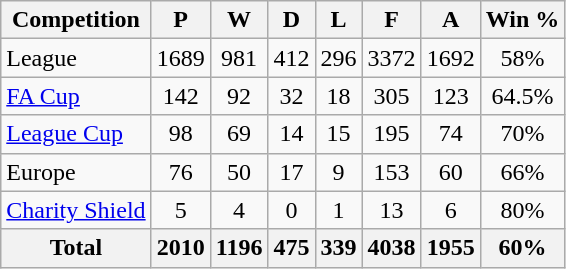<table class="wikitable" style="text-align: center">
<tr>
<th>Competition</th>
<th>P</th>
<th>W</th>
<th>D</th>
<th>L</th>
<th>F</th>
<th>A</th>
<th>Win %</th>
</tr>
<tr>
<td align=left>League</td>
<td>1689</td>
<td>981</td>
<td>412</td>
<td>296</td>
<td>3372</td>
<td>1692</td>
<td>58%</td>
</tr>
<tr>
<td align=left><a href='#'>FA Cup</a></td>
<td>142</td>
<td>92</td>
<td>32</td>
<td>18</td>
<td>305</td>
<td>123</td>
<td>64.5%</td>
</tr>
<tr>
<td align=left><a href='#'>League Cup</a></td>
<td>98</td>
<td>69</td>
<td>14</td>
<td>15</td>
<td>195</td>
<td>74</td>
<td>70%</td>
</tr>
<tr>
<td align=left>Europe</td>
<td>76</td>
<td>50</td>
<td>17</td>
<td>9</td>
<td>153</td>
<td>60</td>
<td>66%</td>
</tr>
<tr>
<td align=left><a href='#'>Charity Shield</a></td>
<td>5</td>
<td>4</td>
<td>0</td>
<td>1</td>
<td>13</td>
<td>6</td>
<td>80%</td>
</tr>
<tr>
<th align=left>Total</th>
<th>2010</th>
<th>1196</th>
<th>475</th>
<th>339</th>
<th>4038</th>
<th>1955</th>
<th>60%</th>
</tr>
</table>
